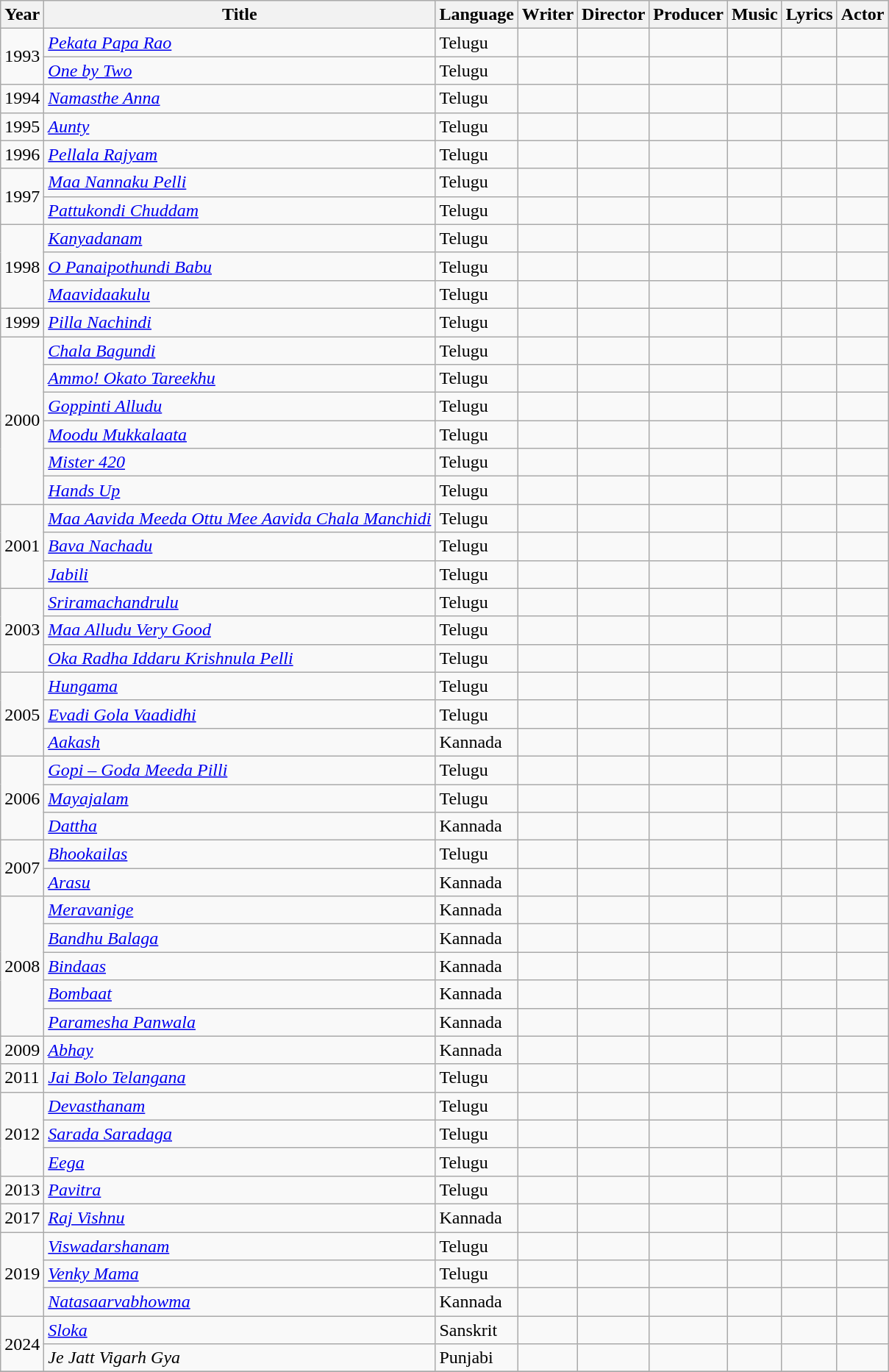<table class="wikitable sortable">
<tr>
<th>Year</th>
<th>Title</th>
<th>Language</th>
<th>Writer</th>
<th>Director</th>
<th>Producer</th>
<th>Music</th>
<th>Lyrics</th>
<th>Actor</th>
</tr>
<tr>
<td rowspan="2">1993</td>
<td><em><a href='#'>Pekata Papa Rao</a></em></td>
<td>Telugu</td>
<td></td>
<td></td>
<td></td>
<td></td>
<td></td>
<td></td>
</tr>
<tr>
<td><em><a href='#'>One by Two</a></em></td>
<td>Telugu</td>
<td></td>
<td></td>
<td></td>
<td></td>
<td></td>
<td></td>
</tr>
<tr>
<td>1994</td>
<td><em><a href='#'>Namasthe Anna</a></em></td>
<td>Telugu</td>
<td></td>
<td></td>
<td></td>
<td></td>
<td></td>
<td></td>
</tr>
<tr>
<td>1995</td>
<td><em><a href='#'>Aunty</a></em></td>
<td>Telugu</td>
<td></td>
<td></td>
<td></td>
<td></td>
<td></td>
<td></td>
</tr>
<tr>
<td>1996</td>
<td><em><a href='#'>Pellala Rajyam</a></em></td>
<td>Telugu</td>
<td></td>
<td></td>
<td></td>
<td></td>
<td></td>
<td></td>
</tr>
<tr>
<td rowspan="2">1997</td>
<td><em><a href='#'>Maa Nannaku Pelli</a></em></td>
<td>Telugu</td>
<td></td>
<td></td>
<td></td>
<td></td>
<td></td>
<td></td>
</tr>
<tr>
<td><em><a href='#'>Pattukondi Chuddam</a></em></td>
<td>Telugu</td>
<td></td>
<td></td>
<td></td>
<td></td>
<td></td>
<td></td>
</tr>
<tr>
<td rowspan="3">1998</td>
<td><em><a href='#'>Kanyadanam</a></em></td>
<td>Telugu</td>
<td></td>
<td></td>
<td></td>
<td></td>
<td></td>
<td></td>
</tr>
<tr>
<td><em><a href='#'>O Panaipothundi Babu</a></em></td>
<td>Telugu</td>
<td></td>
<td></td>
<td></td>
<td></td>
<td></td>
<td></td>
</tr>
<tr>
<td><em><a href='#'>Maavidaakulu</a></em></td>
<td>Telugu</td>
<td></td>
<td></td>
<td></td>
<td></td>
<td></td>
<td></td>
</tr>
<tr>
<td>1999</td>
<td><em><a href='#'>Pilla Nachindi</a></em></td>
<td>Telugu</td>
<td></td>
<td></td>
<td></td>
<td></td>
<td></td>
<td></td>
</tr>
<tr>
<td rowspan="6">2000</td>
<td><em><a href='#'>Chala Bagundi</a></em></td>
<td>Telugu</td>
<td></td>
<td></td>
<td></td>
<td></td>
<td></td>
<td></td>
</tr>
<tr>
<td><em><a href='#'>Ammo! Okato Tareekhu</a></em></td>
<td>Telugu</td>
<td></td>
<td></td>
<td></td>
<td></td>
<td></td>
<td></td>
</tr>
<tr>
<td><em><a href='#'>Goppinti Alludu</a></em></td>
<td>Telugu</td>
<td></td>
<td></td>
<td></td>
<td></td>
<td></td>
<td></td>
</tr>
<tr>
<td><em><a href='#'>Moodu Mukkalaata</a></em></td>
<td>Telugu</td>
<td></td>
<td></td>
<td></td>
<td></td>
<td></td>
<td></td>
</tr>
<tr>
<td><em><a href='#'>Mister 420</a></em></td>
<td>Telugu</td>
<td></td>
<td></td>
<td></td>
<td></td>
<td></td>
<td></td>
</tr>
<tr>
<td><em><a href='#'>Hands Up</a></em></td>
<td>Telugu</td>
<td></td>
<td></td>
<td></td>
<td></td>
<td></td>
<td></td>
</tr>
<tr>
<td rowspan="3">2001</td>
<td><em><a href='#'>Maa Aavida Meeda Ottu Mee Aavida Chala Manchidi</a></em></td>
<td>Telugu</td>
<td></td>
<td></td>
<td></td>
<td></td>
<td></td>
<td></td>
</tr>
<tr>
<td><em><a href='#'>Bava Nachadu</a></em></td>
<td>Telugu</td>
<td></td>
<td></td>
<td></td>
<td></td>
<td></td>
<td></td>
</tr>
<tr>
<td><em><a href='#'>Jabili</a></em></td>
<td>Telugu</td>
<td></td>
<td></td>
<td></td>
<td></td>
<td></td>
<td></td>
</tr>
<tr>
<td rowspan="3">2003</td>
<td><em><a href='#'>Sriramachandrulu</a></em></td>
<td>Telugu</td>
<td></td>
<td></td>
<td></td>
<td></td>
<td></td>
<td></td>
</tr>
<tr>
<td><em><a href='#'>Maa Alludu Very Good</a></em></td>
<td>Telugu</td>
<td></td>
<td></td>
<td></td>
<td></td>
<td></td>
<td></td>
</tr>
<tr>
<td><em><a href='#'>Oka Radha Iddaru Krishnula Pelli</a></em></td>
<td>Telugu</td>
<td></td>
<td></td>
<td></td>
<td></td>
<td></td>
<td></td>
</tr>
<tr>
<td rowspan="3">2005</td>
<td><em><a href='#'>Hungama</a></em></td>
<td>Telugu</td>
<td></td>
<td></td>
<td></td>
<td></td>
<td></td>
<td></td>
</tr>
<tr>
<td><em><a href='#'>Evadi Gola Vaadidhi</a></em></td>
<td>Telugu</td>
<td></td>
<td></td>
<td></td>
<td></td>
<td></td>
<td></td>
</tr>
<tr>
<td><em><a href='#'>Aakash</a></em></td>
<td>Kannada</td>
<td></td>
<td></td>
<td></td>
<td></td>
<td></td>
<td></td>
</tr>
<tr>
<td rowspan="3">2006</td>
<td><em><a href='#'>Gopi – Goda Meeda Pilli</a></em></td>
<td>Telugu</td>
<td></td>
<td></td>
<td></td>
<td></td>
<td></td>
<td></td>
</tr>
<tr>
<td><em><a href='#'>Mayajalam</a></em></td>
<td>Telugu</td>
<td></td>
<td></td>
<td></td>
<td></td>
<td></td>
<td></td>
</tr>
<tr>
<td><em><a href='#'>Dattha</a></em></td>
<td>Kannada</td>
<td></td>
<td></td>
<td></td>
<td></td>
<td></td>
<td></td>
</tr>
<tr>
<td rowspan="2">2007</td>
<td><em><a href='#'>Bhookailas</a></em></td>
<td>Telugu</td>
<td></td>
<td></td>
<td></td>
<td></td>
<td></td>
<td></td>
</tr>
<tr>
<td><em><a href='#'>Arasu</a></em></td>
<td>Kannada</td>
<td></td>
<td></td>
<td></td>
<td></td>
<td></td>
<td></td>
</tr>
<tr>
<td rowspan="5">2008</td>
<td><em><a href='#'>Meravanige</a></em></td>
<td>Kannada</td>
<td></td>
<td></td>
<td></td>
<td></td>
<td></td>
<td></td>
</tr>
<tr>
<td><em><a href='#'>Bandhu Balaga</a></em></td>
<td>Kannada</td>
<td></td>
<td></td>
<td></td>
<td></td>
<td></td>
<td></td>
</tr>
<tr>
<td><em><a href='#'>Bindaas</a></em></td>
<td>Kannada</td>
<td></td>
<td></td>
<td></td>
<td></td>
<td></td>
<td></td>
</tr>
<tr>
<td><em><a href='#'>Bombaat</a></em></td>
<td>Kannada</td>
<td></td>
<td></td>
<td></td>
<td></td>
<td></td>
<td></td>
</tr>
<tr>
<td><em><a href='#'>Paramesha Panwala</a></em></td>
<td>Kannada</td>
<td></td>
<td></td>
<td></td>
<td></td>
<td></td>
<td></td>
</tr>
<tr>
<td>2009</td>
<td><em><a href='#'>Abhay</a></em></td>
<td>Kannada</td>
<td></td>
<td></td>
<td></td>
<td></td>
<td></td>
<td></td>
</tr>
<tr>
<td>2011</td>
<td><em><a href='#'>Jai Bolo Telangana</a></em></td>
<td>Telugu</td>
<td></td>
<td></td>
<td></td>
<td></td>
<td></td>
<td></td>
</tr>
<tr>
<td rowspan="3">2012</td>
<td><em><a href='#'>Devasthanam</a></em></td>
<td>Telugu</td>
<td></td>
<td></td>
<td></td>
<td></td>
<td></td>
<td></td>
</tr>
<tr>
<td><em><a href='#'>Sarada Saradaga</a></em></td>
<td>Telugu</td>
<td></td>
<td></td>
<td></td>
<td></td>
<td></td>
<td></td>
</tr>
<tr>
<td><em><a href='#'>Eega</a></em></td>
<td>Telugu</td>
<td></td>
<td></td>
<td></td>
<td></td>
<td></td>
<td></td>
</tr>
<tr>
<td>2013</td>
<td><em><a href='#'>Pavitra</a></em></td>
<td>Telugu</td>
<td></td>
<td></td>
<td></td>
<td></td>
<td></td>
<td></td>
</tr>
<tr>
<td>2017</td>
<td><em><a href='#'>Raj Vishnu</a></em></td>
<td>Kannada</td>
<td></td>
<td></td>
<td></td>
<td></td>
<td></td>
<td></td>
</tr>
<tr>
<td rowspan="3">2019</td>
<td><em><a href='#'>Viswadarshanam</a></em></td>
<td>Telugu</td>
<td></td>
<td></td>
<td></td>
<td></td>
<td></td>
<td></td>
</tr>
<tr>
<td><em><a href='#'>Venky Mama</a></em></td>
<td>Telugu</td>
<td></td>
<td></td>
<td></td>
<td></td>
<td></td>
<td></td>
</tr>
<tr>
<td><em><a href='#'>Natasaarvabhowma</a></em></td>
<td>Kannada</td>
<td></td>
<td></td>
<td></td>
<td></td>
<td></td>
<td></td>
</tr>
<tr>
<td rowspan="2">2024</td>
<td><em><a href='#'>Sloka</a></em></td>
<td>Sanskrit</td>
<td></td>
<td></td>
<td></td>
<td></td>
<td></td>
<td></td>
</tr>
<tr>
<td><em>Je Jatt Vigarh Gya</em></td>
<td>Punjabi</td>
<td></td>
<td></td>
<td></td>
<td></td>
<td></td>
<td></td>
</tr>
<tr>
</tr>
</table>
